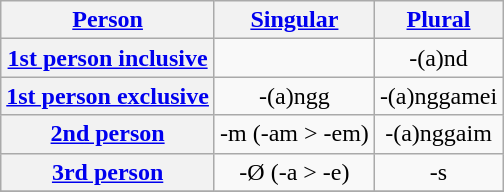<table class="wikitable" style="text-align: center;">
<tr>
<th><a href='#'>Person</a></th>
<th><a href='#'>Singular</a></th>
<th><a href='#'>Plural</a></th>
</tr>
<tr>
<th><a href='#'>1st person inclusive</a></th>
<td></td>
<td>-(a)nd</td>
</tr>
<tr>
<th><a href='#'>1st person exclusive</a></th>
<td>-(a)ngg</td>
<td>-(a)nggamei</td>
</tr>
<tr>
<th><a href='#'>2nd person</a></th>
<td>-m (-am > -em)</td>
<td>-(a)nggaim</td>
</tr>
<tr>
<th><a href='#'>3rd person</a></th>
<td>-Ø (-a > -e)</td>
<td>-s</td>
</tr>
<tr>
</tr>
</table>
